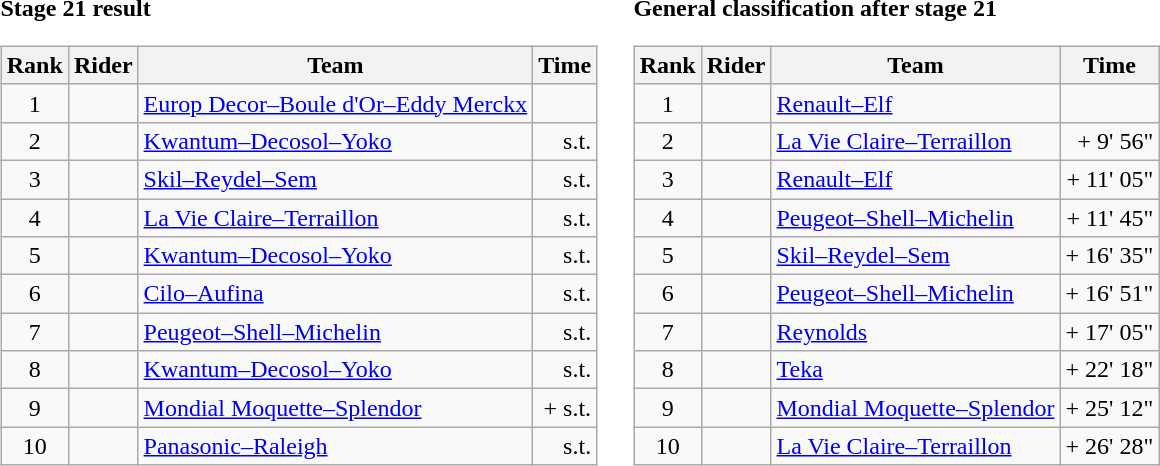<table>
<tr>
<td><strong>Stage 21 result</strong><br><table class="wikitable">
<tr>
<th scope="col">Rank</th>
<th scope="col">Rider</th>
<th scope="col">Team</th>
<th scope="col">Time</th>
</tr>
<tr>
<td style="text-align:center;">1</td>
<td></td>
<td><a href='#'>Europ Decor–Boule d'Or–Eddy Merckx</a></td>
<td style="text-align:right;"></td>
</tr>
<tr>
<td style="text-align:center;">2</td>
<td></td>
<td><a href='#'>Kwantum–Decosol–Yoko</a></td>
<td style="text-align:right;">s.t.</td>
</tr>
<tr>
<td style="text-align:center;">3</td>
<td></td>
<td><a href='#'>Skil–Reydel–Sem</a></td>
<td style="text-align:right;">s.t.</td>
</tr>
<tr>
<td style="text-align:center;">4</td>
<td></td>
<td><a href='#'>La Vie Claire–Terraillon</a></td>
<td style="text-align:right;">s.t.</td>
</tr>
<tr>
<td style="text-align:center;">5</td>
<td></td>
<td><a href='#'>Kwantum–Decosol–Yoko</a></td>
<td style="text-align:right;">s.t.</td>
</tr>
<tr>
<td style="text-align:center;">6</td>
<td></td>
<td><a href='#'>Cilo–Aufina</a></td>
<td style="text-align:right;">s.t.</td>
</tr>
<tr>
<td style="text-align:center;">7</td>
<td></td>
<td><a href='#'>Peugeot–Shell–Michelin</a></td>
<td style="text-align:right;">s.t.</td>
</tr>
<tr>
<td style="text-align:center;">8</td>
<td></td>
<td><a href='#'>Kwantum–Decosol–Yoko</a></td>
<td style="text-align:right;">s.t.</td>
</tr>
<tr>
<td style="text-align:center;">9</td>
<td></td>
<td><a href='#'>Mondial Moquette–Splendor</a></td>
<td style="text-align:right;">+ s.t.</td>
</tr>
<tr>
<td style="text-align:center;">10</td>
<td></td>
<td><a href='#'>Panasonic–Raleigh</a></td>
<td style="text-align:right;">s.t.</td>
</tr>
</table>
</td>
<td></td>
<td><strong>General classification after stage 21</strong><br><table class="wikitable">
<tr>
<th scope="col">Rank</th>
<th scope="col">Rider</th>
<th scope="col">Team</th>
<th scope="col">Time</th>
</tr>
<tr>
<td style="text-align:center;">1</td>
<td> </td>
<td><a href='#'>Renault–Elf</a></td>
<td style="text-align:right;"></td>
</tr>
<tr>
<td style="text-align:center;">2</td>
<td></td>
<td><a href='#'>La Vie Claire–Terraillon</a></td>
<td style="text-align:right;">+ 9' 56"</td>
</tr>
<tr>
<td style="text-align:center;">3</td>
<td></td>
<td><a href='#'>Renault–Elf</a></td>
<td style="text-align:right;">+ 11' 05"</td>
</tr>
<tr>
<td style="text-align:center;">4</td>
<td></td>
<td><a href='#'>Peugeot–Shell–Michelin</a></td>
<td style="text-align:right;">+ 11' 45"</td>
</tr>
<tr>
<td style="text-align:center;">5</td>
<td></td>
<td><a href='#'>Skil–Reydel–Sem</a></td>
<td style="text-align:right;">+ 16' 35"</td>
</tr>
<tr>
<td style="text-align:center;">6</td>
<td></td>
<td><a href='#'>Peugeot–Shell–Michelin</a></td>
<td style="text-align:right;">+ 16' 51"</td>
</tr>
<tr>
<td style="text-align:center;">7</td>
<td></td>
<td><a href='#'>Reynolds</a></td>
<td style="text-align:right;">+ 17' 05"</td>
</tr>
<tr>
<td style="text-align:center;">8</td>
<td></td>
<td><a href='#'>Teka</a></td>
<td style="text-align:right;">+ 22' 18"</td>
</tr>
<tr>
<td style="text-align:center;">9</td>
<td></td>
<td><a href='#'>Mondial Moquette–Splendor</a></td>
<td style="text-align:right;">+ 25' 12"</td>
</tr>
<tr>
<td style="text-align:center;">10</td>
<td></td>
<td><a href='#'>La Vie Claire–Terraillon</a></td>
<td style="text-align:right;">+ 26' 28"</td>
</tr>
</table>
</td>
</tr>
</table>
